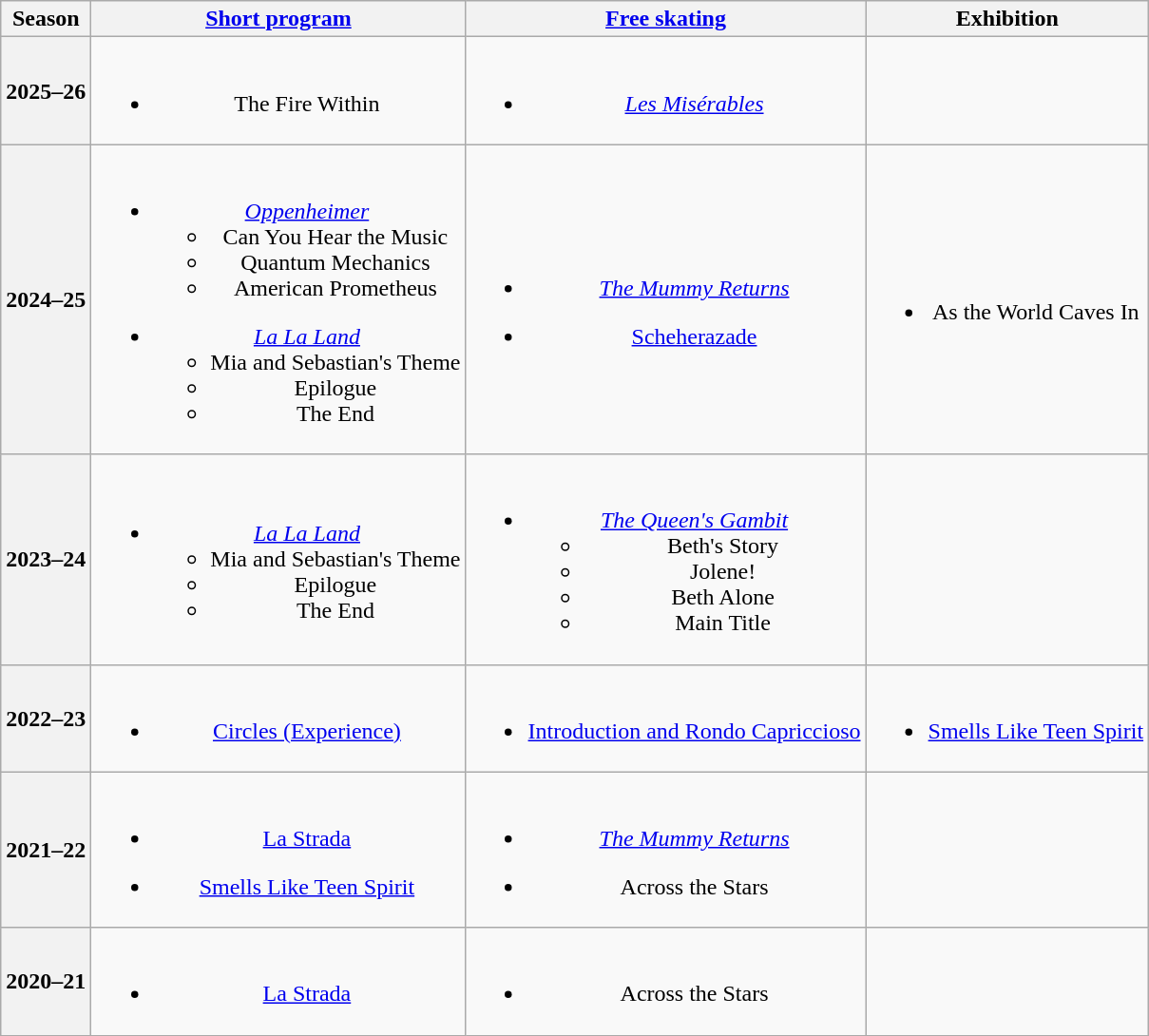<table class=wikitable style=text-align:center>
<tr>
<th>Season</th>
<th><a href='#'>Short program</a></th>
<th><a href='#'>Free skating</a></th>
<th>Exhibition</th>
</tr>
<tr>
<th>2025–26 <br> </th>
<td><br><ul><li>The Fire Within <br> </li></ul></td>
<td><br><ul><li><em><a href='#'>Les Misérables</a></em> <br></li></ul></td>
<td></td>
</tr>
<tr>
<th>2024–25 <br> </th>
<td><br><ul><li><em><a href='#'>Oppenheimer</a></em><ul><li>Can You Hear the Music</li><li>Quantum Mechanics</li><li>American Prometheus <br> </li></ul></li></ul><ul><li><em><a href='#'>La La Land</a></em><ul><li>Mia and Sebastian's Theme</li><li>Epilogue</li><li>The End <br> </li></ul></li></ul></td>
<td><br><ul><li><em><a href='#'>The Mummy Returns</a></em> <br></li></ul><ul><li><a href='#'>Scheherazade</a> <br></li></ul></td>
<td><br><ul><li>As the World Caves In <br> </li></ul></td>
</tr>
<tr>
<th>2023–24 <br> </th>
<td><br><ul><li><em><a href='#'>La La Land</a></em><ul><li>Mia and Sebastian's Theme</li><li>Epilogue</li><li>The End <br> </li></ul></li></ul></td>
<td><br><ul><li><em><a href='#'>The Queen's Gambit</a></em><ul><li>Beth's Story</li><li>Jolene!</li><li>Beth Alone</li><li>Main Title <br></li></ul></li></ul></td>
<td></td>
</tr>
<tr>
<th>2022–23 <br> </th>
<td><br><ul><li><a href='#'>Circles (Experience)</a> <br> </li></ul></td>
<td><br><ul><li><a href='#'>Introduction and Rondo Capriccioso</a> <br></li></ul></td>
<td><br><ul><li><a href='#'>Smells Like Teen Spirit</a> <br></li></ul></td>
</tr>
<tr>
<th>2021–22 <br> </th>
<td><br><ul><li><a href='#'>La Strada</a> <br></li></ul><ul><li><a href='#'>Smells Like Teen Spirit</a><br></li></ul></td>
<td><br><ul><li><em><a href='#'>The Mummy Returns</a></em> <br></li></ul><ul><li>Across the Stars <br></li></ul></td>
<td></td>
</tr>
<tr>
<th>2020–21</th>
<td><br><ul><li><a href='#'>La Strada</a> <br></li></ul></td>
<td><br><ul><li>Across the Stars <br></li></ul></td>
<td></td>
</tr>
</table>
